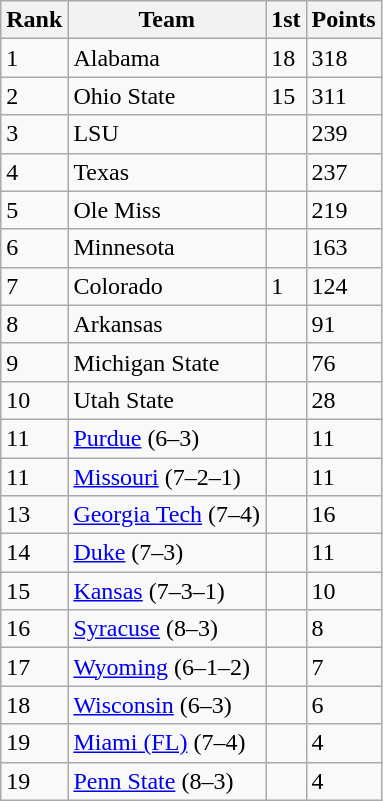<table class="wikitable">
<tr>
<th>Rank</th>
<th>Team</th>
<th>1st</th>
<th>Points</th>
</tr>
<tr>
<td>1</td>
<td>Alabama</td>
<td>18</td>
<td>318</td>
</tr>
<tr>
<td>2</td>
<td>Ohio State</td>
<td>15</td>
<td>311</td>
</tr>
<tr>
<td>3</td>
<td>LSU</td>
<td></td>
<td>239</td>
</tr>
<tr>
<td>4</td>
<td>Texas</td>
<td></td>
<td>237</td>
</tr>
<tr>
<td>5</td>
<td>Ole Miss</td>
<td></td>
<td>219</td>
</tr>
<tr>
<td>6</td>
<td>Minnesota</td>
<td></td>
<td>163</td>
</tr>
<tr>
<td>7</td>
<td>Colorado</td>
<td>1</td>
<td>124</td>
</tr>
<tr>
<td>8</td>
<td>Arkansas</td>
<td></td>
<td>91</td>
</tr>
<tr>
<td>9</td>
<td>Michigan State</td>
<td></td>
<td>76</td>
</tr>
<tr>
<td>10</td>
<td>Utah State</td>
<td></td>
<td>28</td>
</tr>
<tr>
<td>11</td>
<td><a href='#'>Purdue</a> (6–3)</td>
<td></td>
<td>11</td>
</tr>
<tr>
<td>11</td>
<td><a href='#'>Missouri</a> (7–2–1)</td>
<td></td>
<td>11</td>
</tr>
<tr>
<td>13</td>
<td><a href='#'>Georgia Tech</a> (7–4)</td>
<td></td>
<td>16</td>
</tr>
<tr>
<td>14</td>
<td><a href='#'>Duke</a> (7–3)</td>
<td></td>
<td>11</td>
</tr>
<tr>
<td>15</td>
<td><a href='#'>Kansas</a> (7–3–1)</td>
<td></td>
<td>10</td>
</tr>
<tr>
<td>16</td>
<td><a href='#'>Syracuse</a> (8–3)</td>
<td></td>
<td>8</td>
</tr>
<tr>
<td>17</td>
<td><a href='#'>Wyoming</a> (6–1–2)</td>
<td></td>
<td>7</td>
</tr>
<tr>
<td>18</td>
<td><a href='#'>Wisconsin</a> (6–3)</td>
<td></td>
<td>6</td>
</tr>
<tr>
<td>19</td>
<td><a href='#'>Miami (FL)</a> (7–4)</td>
<td></td>
<td>4</td>
</tr>
<tr>
<td>19</td>
<td><a href='#'>Penn State</a> (8–3)</td>
<td></td>
<td>4</td>
</tr>
</table>
